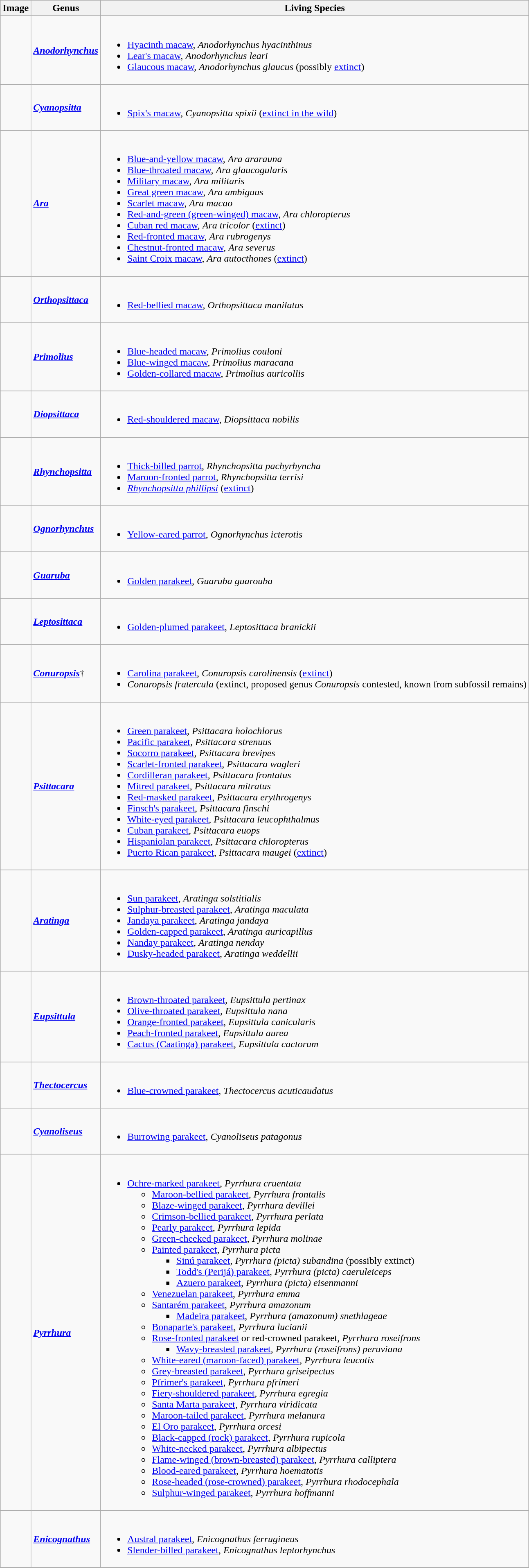<table class="wikitable">
<tr>
<th>Image</th>
<th>Genus</th>
<th>Living Species</th>
</tr>
<tr>
<td></td>
<td><strong><em><a href='#'>Anodorhynchus</a></em></strong> </td>
<td><br><ul><li><a href='#'>Hyacinth macaw</a>, <em>Anodorhynchus hyacinthinus</em></li><li><a href='#'>Lear's macaw</a>, <em>Anodorhynchus leari</em></li><li><a href='#'>Glaucous macaw</a>, <em>Anodorhynchus glaucus</em> (possibly <a href='#'>extinct</a>)</li></ul></td>
</tr>
<tr>
<td></td>
<td><strong><em><a href='#'>Cyanopsitta</a></em></strong> </td>
<td><br><ul><li><a href='#'>Spix's macaw</a>, <em>Cyanopsitta spixii</em> (<a href='#'>extinct in the wild</a>)</li></ul></td>
</tr>
<tr>
<td></td>
<td><strong><em><a href='#'>Ara</a></em></strong> </td>
<td><br><ul><li><a href='#'>Blue-and-yellow macaw</a>, <em>Ara ararauna</em></li><li><a href='#'>Blue-throated macaw</a>, <em>Ara glaucogularis</em></li><li><a href='#'>Military macaw</a>, <em>Ara militaris</em></li><li><a href='#'>Great green macaw</a>, <em>Ara ambiguus</em></li><li><a href='#'>Scarlet macaw</a>, <em>Ara macao</em></li><li><a href='#'>Red-and-green (green-winged) macaw</a>, <em>Ara chloropterus</em></li><li><a href='#'>Cuban red macaw</a>, <em>Ara tricolor</em> (<a href='#'>extinct</a>)</li><li><a href='#'>Red-fronted macaw</a>, <em>Ara rubrogenys</em></li><li><a href='#'>Chestnut-fronted macaw</a>, <em>Ara severus</em></li><li><a href='#'>Saint Croix macaw</a>, <em>Ara autocthones</em> (<a href='#'>extinct</a>)</li></ul></td>
</tr>
<tr>
<td></td>
<td><strong><em><a href='#'>Orthopsittaca</a></em></strong> </td>
<td><br><ul><li><a href='#'>Red-bellied macaw</a>, <em>Orthopsittaca manilatus</em></li></ul></td>
</tr>
<tr>
<td></td>
<td><strong><em><a href='#'>Primolius</a></em></strong> </td>
<td><br><ul><li><a href='#'>Blue-headed macaw</a>, <em>Primolius couloni</em></li><li><a href='#'>Blue-winged macaw</a>, <em>Primolius maracana</em></li><li><a href='#'>Golden-collared macaw</a>, <em>Primolius auricollis</em></li></ul></td>
</tr>
<tr>
<td></td>
<td><strong><em><a href='#'>Diopsittaca</a></em></strong> </td>
<td><br><ul><li><a href='#'>Red-shouldered macaw</a>, <em>Diopsittaca nobilis</em></li></ul></td>
</tr>
<tr>
<td></td>
<td><strong><em><a href='#'>Rhynchopsitta</a></em></strong> </td>
<td><br><ul><li><a href='#'>Thick-billed parrot</a>, <em>Rhynchopsitta pachyrhyncha</em></li><li><a href='#'>Maroon-fronted parrot</a>, <em>Rhynchopsitta terrisi</em></li><li><em><a href='#'>Rhynchopsitta phillipsi</a></em> (<a href='#'>extinct</a>)</li></ul></td>
</tr>
<tr>
<td></td>
<td><strong><em><a href='#'>Ognorhynchus</a></em></strong> </td>
<td><br><ul><li><a href='#'>Yellow-eared parrot</a>, <em>Ognorhynchus icterotis</em></li></ul></td>
</tr>
<tr>
<td></td>
<td><strong><em><a href='#'>Guaruba</a></em></strong> </td>
<td><br><ul><li><a href='#'>Golden parakeet</a>, <em>Guaruba guarouba</em></li></ul></td>
</tr>
<tr>
<td></td>
<td><strong><em><a href='#'>Leptosittaca</a></em></strong> </td>
<td><br><ul><li><a href='#'>Golden-plumed parakeet</a>, <em>Leptosittaca branickii</em></li></ul></td>
</tr>
<tr>
<td></td>
<td><strong><em><a href='#'>Conuropsis</a></em></strong>† </td>
<td><br><ul><li><a href='#'>Carolina parakeet</a>, <em>Conuropsis carolinensis</em> (<a href='#'>extinct</a>)</li><li><em>Conuropsis fratercula</em> (extinct, proposed genus <em>Conuropsis</em> contested, known from subfossil remains)</li></ul></td>
</tr>
<tr>
<td></td>
<td><strong><em><a href='#'>Psittacara</a></em></strong> </td>
<td><br><ul><li><a href='#'>Green parakeet</a>, <em>Psittacara holochlorus</em></li><li><a href='#'>Pacific parakeet</a>, <em>Psittacara strenuus</em></li><li><a href='#'>Socorro parakeet</a>, <em>Psittacara brevipes</em></li><li><a href='#'>Scarlet-fronted parakeet</a>, <em>Psittacara wagleri</em></li><li><a href='#'>Cordilleran parakeet</a>, <em>Psittacara frontatus</em></li><li><a href='#'>Mitred parakeet</a>, <em>Psittacara mitratus</em></li><li><a href='#'>Red-masked parakeet</a>, <em>Psittacara erythrogenys</em></li><li><a href='#'>Finsch's parakeet</a>, <em>Psittacara finschi</em></li><li><a href='#'>White-eyed parakeet</a>, <em>Psittacara leucophthalmus</em></li><li><a href='#'>Cuban parakeet</a>, <em>Psittacara euops</em></li><li><a href='#'>Hispaniolan parakeet</a>, <em>Psittacara chloropterus</em></li><li><a href='#'>Puerto Rican parakeet</a>, <em>Psittacara maugei</em> (<a href='#'>extinct</a>)</li></ul></td>
</tr>
<tr>
<td></td>
<td><strong><em><a href='#'>Aratinga</a></em></strong> </td>
<td><br><ul><li><a href='#'>Sun parakeet</a>, <em>Aratinga solstitialis</em></li><li><a href='#'>Sulphur-breasted parakeet</a>, <em>Aratinga maculata</em></li><li><a href='#'>Jandaya parakeet</a>, <em>Aratinga jandaya</em></li><li><a href='#'>Golden-capped parakeet</a>, <em>Aratinga auricapillus</em></li><li><a href='#'>Nanday parakeet</a>, <em>Aratinga nenday</em></li><li><a href='#'>Dusky-headed parakeet</a>, <em>Aratinga weddellii</em></li></ul></td>
</tr>
<tr>
<td></td>
<td><strong><em><a href='#'>Eupsittula</a></em></strong> </td>
<td><br><ul><li><a href='#'>Brown-throated parakeet</a>, <em>Eupsittula pertinax</em></li><li><a href='#'>Olive-throated parakeet</a>, <em>Eupsittula nana</em></li><li><a href='#'>Orange-fronted parakeet</a>, <em>Eupsittula canicularis</em></li><li><a href='#'>Peach-fronted parakeet</a>, <em>Eupsittula aurea</em></li><li><a href='#'>Cactus (Caatinga) parakeet</a>, <em>Eupsittula cactorum</em></li></ul></td>
</tr>
<tr>
<td></td>
<td><strong><em><a href='#'>Thectocercus</a></em></strong> </td>
<td><br><ul><li><a href='#'>Blue-crowned parakeet</a>, <em>Thectocercus acuticaudatus </em></li></ul></td>
</tr>
<tr>
<td></td>
<td><strong><em><a href='#'>Cyanoliseus</a></em></strong> </td>
<td><br><ul><li><a href='#'>Burrowing parakeet</a>, <em>Cyanoliseus patagonus</em></li></ul></td>
</tr>
<tr>
<td></td>
<td><strong><em><a href='#'>Pyrrhura</a></em></strong> </td>
<td><br><ul><li><a href='#'>Ochre-marked parakeet</a>, <em>Pyrrhura cruentata</em><ul><li><a href='#'>Maroon-bellied parakeet</a>, <em>Pyrrhura frontalis</em></li><li><a href='#'>Blaze-winged parakeet</a>, <em>Pyrrhura devillei</em></li><li><a href='#'>Crimson-bellied parakeet</a>, <em>Pyrrhura perlata</em></li><li><a href='#'>Pearly parakeet</a>, <em>Pyrrhura lepida</em></li><li><a href='#'>Green-cheeked parakeet</a>, <em>Pyrrhura molinae</em></li><li><a href='#'>Painted parakeet</a>, <em>Pyrrhura picta</em><ul><li><a href='#'>Sinú parakeet</a>, <em>Pyrrhura (picta) subandina</em> (possibly extinct)</li><li><a href='#'>Todd's (Perijá) parakeet</a>, <em>Pyrrhura (picta) caeruleiceps</em></li><li><a href='#'>Azuero parakeet</a>, <em>Pyrrhura (picta) eisenmanni</em></li></ul></li><li><a href='#'>Venezuelan parakeet</a>, <em>Pyrrhura emma</em></li><li><a href='#'>Santarém parakeet</a>, <em>Pyrrhura amazonum</em><ul><li><a href='#'>Madeira parakeet</a>, <em>Pyrrhura (amazonum) snethlageae</em></li></ul></li><li><a href='#'>Bonaparte's parakeet</a>, <em>Pyrrhura lucianii</em></li><li><a href='#'>Rose-fronted parakeet</a> or red-crowned parakeet, <em>Pyrrhura roseifrons</em><ul><li><a href='#'>Wavy-breasted parakeet</a>, <em>Pyrrhura (roseifrons) peruviana</em></li></ul></li><li><a href='#'>White-eared (maroon-faced) parakeet</a>, <em>Pyrrhura leucotis</em></li><li><a href='#'>Grey-breasted parakeet</a>, <em>Pyrrhura griseipectus</em></li><li><a href='#'>Pfrimer's parakeet</a>, <em>Pyrrhura pfrimeri</em></li><li><a href='#'>Fiery-shouldered parakeet</a>, <em>Pyrrhura egregia</em></li><li><a href='#'>Santa Marta parakeet</a>, <em>Pyrrhura viridicata</em></li><li><a href='#'>Maroon-tailed parakeet</a>, <em>Pyrrhura melanura</em></li><li><a href='#'>El Oro parakeet</a>, <em>Pyrrhura orcesi</em></li><li><a href='#'>Black-capped (rock) parakeet</a>, <em>Pyrrhura rupicola</em></li><li><a href='#'>White-necked parakeet</a>, <em>Pyrrhura albipectus</em></li><li><a href='#'>Flame-winged (brown-breasted) parakeet</a>, <em>Pyrrhura calliptera</em></li><li><a href='#'>Blood-eared parakeet</a>, <em>Pyrrhura hoematotis</em></li><li><a href='#'>Rose-headed (rose-crowned) parakeet</a>, <em>Pyrrhura rhodocephala</em></li><li><a href='#'>Sulphur-winged parakeet</a>, <em>Pyrrhura hoffmanni</em></li></ul></li></ul></td>
</tr>
<tr>
<td></td>
<td><strong><em><a href='#'>Enicognathus</a></em></strong> </td>
<td><br><ul><li><a href='#'>Austral parakeet</a>, <em>Enicognathus ferrugineus</em></li><li><a href='#'>Slender-billed parakeet</a>, <em>Enicognathus leptorhynchus</em></li></ul></td>
</tr>
<tr>
</tr>
</table>
